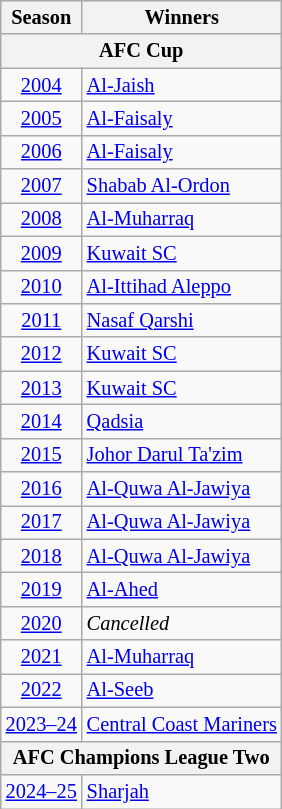<table class="wikitable floatright" style="text-align:center; font-size:85%">
<tr>
<th>Season</th>
<th>Winners</th>
</tr>
<tr>
<th colspan=2>AFC Cup</th>
</tr>
<tr>
<td><a href='#'>2004</a></td>
<td align="left"> <a href='#'>Al-Jaish</a></td>
</tr>
<tr>
<td><a href='#'>2005</a></td>
<td align="left"> <a href='#'>Al-Faisaly</a></td>
</tr>
<tr>
<td><a href='#'>2006</a></td>
<td align="left"> <a href='#'>Al-Faisaly</a> </td>
</tr>
<tr>
<td><a href='#'>2007</a></td>
<td align="left"> <a href='#'>Shabab Al-Ordon</a></td>
</tr>
<tr>
<td><a href='#'>2008</a></td>
<td align="left"> <a href='#'>Al-Muharraq</a></td>
</tr>
<tr>
<td><a href='#'>2009</a></td>
<td align="left"> <a href='#'>Kuwait SC</a></td>
</tr>
<tr>
<td><a href='#'>2010</a></td>
<td align="left"> <a href='#'>Al-Ittihad Aleppo</a></td>
</tr>
<tr>
<td><a href='#'>2011</a></td>
<td align="left"> <a href='#'>Nasaf Qarshi</a></td>
</tr>
<tr>
<td><a href='#'>2012</a></td>
<td align="left"> <a href='#'>Kuwait SC</a> </td>
</tr>
<tr>
<td><a href='#'>2013</a></td>
<td align="left"> <a href='#'>Kuwait SC</a> </td>
</tr>
<tr>
<td><a href='#'>2014</a></td>
<td align="left"> <a href='#'>Qadsia</a></td>
</tr>
<tr>
<td><a href='#'>2015</a></td>
<td align="left"> <a href='#'>Johor Darul Ta'zim</a></td>
</tr>
<tr>
<td><a href='#'>2016</a></td>
<td align="left"> <a href='#'>Al-Quwa Al-Jawiya</a></td>
</tr>
<tr>
<td><a href='#'>2017</a></td>
<td align="left"> <a href='#'>Al-Quwa Al-Jawiya</a> </td>
</tr>
<tr>
<td><a href='#'>2018</a></td>
<td align="left"> <a href='#'>Al-Quwa Al-Jawiya</a> </td>
</tr>
<tr>
<td><a href='#'>2019</a></td>
<td align="left"> <a href='#'>Al-Ahed</a></td>
</tr>
<tr>
<td><a href='#'>2020</a></td>
<td align="left"><em>Cancelled</em></td>
</tr>
<tr>
<td><a href='#'>2021</a></td>
<td align="left"> <a href='#'>Al-Muharraq</a> </td>
</tr>
<tr>
<td><a href='#'>2022</a></td>
<td align="left"> <a href='#'>Al-Seeb</a></td>
</tr>
<tr>
<td><a href='#'>2023–24</a></td>
<td align="left"> <a href='#'>Central Coast Mariners</a></td>
</tr>
<tr>
<th colspan=2>AFC Champions League Two</th>
</tr>
<tr>
<td><a href='#'>2024–25</a></td>
<td align=left> <a href='#'>Sharjah</a></td>
</tr>
</table>
